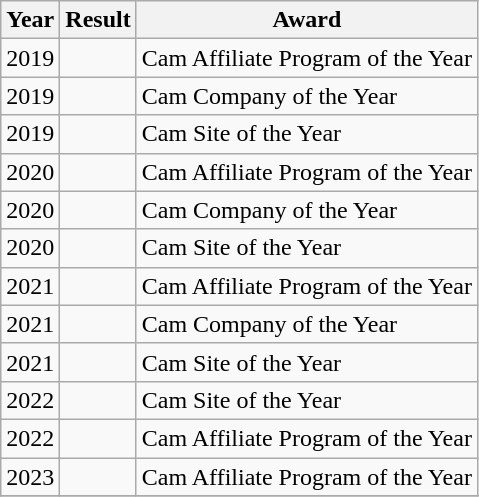<table class="wikitable">
<tr>
<th>Year</th>
<th>Result</th>
<th>Award</th>
</tr>
<tr>
<td>2019</td>
<td></td>
<td>Cam Affiliate Program of the Year</td>
</tr>
<tr>
<td>2019</td>
<td></td>
<td>Cam Company of the Year</td>
</tr>
<tr>
<td>2019</td>
<td></td>
<td>Cam Site of the Year</td>
</tr>
<tr>
<td>2020</td>
<td></td>
<td>Cam Affiliate Program of the Year</td>
</tr>
<tr>
<td>2020</td>
<td></td>
<td>Cam Company of the Year</td>
</tr>
<tr>
<td>2020</td>
<td></td>
<td>Cam Site of the Year</td>
</tr>
<tr>
<td>2021</td>
<td></td>
<td>Cam Affiliate Program of the Year</td>
</tr>
<tr>
<td>2021</td>
<td></td>
<td>Cam Company of the Year</td>
</tr>
<tr>
<td>2021</td>
<td></td>
<td>Cam Site of the Year</td>
</tr>
<tr>
<td>2022</td>
<td></td>
<td>Cam Site of the Year</td>
</tr>
<tr>
<td>2022</td>
<td></td>
<td>Cam Affiliate Program of the Year</td>
</tr>
<tr>
<td>2023</td>
<td></td>
<td>Cam Affiliate Program of the Year</td>
</tr>
<tr>
</tr>
</table>
